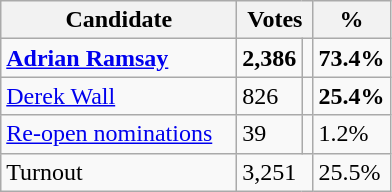<table class="wikitable">
<tr>
<th style="width:150px;">Candidate</th>
<th colspan="2">Votes</th>
<th>%</th>
</tr>
<tr>
<td><strong><a href='#'>Adrian Ramsay</a></strong></td>
<td><strong>2,386</strong></td>
<td style="text-align:center;"></td>
<td><strong>73.4%</strong></td>
</tr>
<tr>
<td><a href='#'>Derek Wall</a></td>
<td>826</td>
<td style="text-align:center;"></td>
<td><strong>25.4%</strong></td>
</tr>
<tr>
<td><a href='#'>Re-open nominations</a></td>
<td>39</td>
<td style="text-align:center;"></td>
<td>1.2%</td>
</tr>
<tr>
<td>Turnout</td>
<td colspan="2">3,251</td>
<td>25.5%</td>
</tr>
</table>
